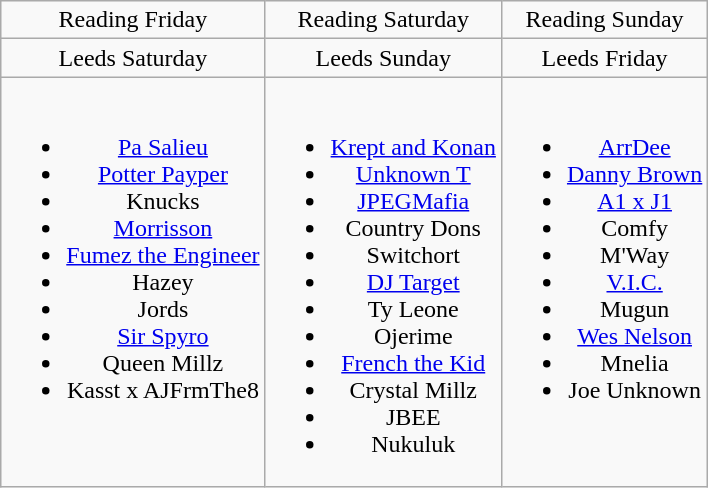<table class="wikitable" style="text-align:center;">
<tr>
<td>Reading Friday</td>
<td>Reading Saturday</td>
<td>Reading Sunday</td>
</tr>
<tr>
<td>Leeds Saturday</td>
<td>Leeds Sunday</td>
<td>Leeds Friday</td>
</tr>
<tr>
<td valign="top"><br><ul><li><a href='#'>Pa Salieu</a></li><li><a href='#'>Potter Payper</a></li><li>Knucks</li><li><a href='#'>Morrisson</a></li><li><a href='#'>Fumez the Engineer</a></li><li>Hazey</li><li>Jords</li><li><a href='#'>Sir Spyro</a></li><li>Queen Millz</li><li>Kasst x AJFrmThe8</li></ul></td>
<td valign="top"><br><ul><li><a href='#'>Krept and Konan</a></li><li><a href='#'>Unknown T</a></li><li><a href='#'>JPEGMafia</a></li><li>Country Dons</li><li>Switchort</li><li><a href='#'>DJ Target</a></li><li>Ty Leone</li><li>Ojerime</li><li><a href='#'>French the Kid</a></li><li>Crystal Millz</li><li>JBEE</li><li>Nukuluk</li></ul></td>
<td valign="top"><br><ul><li><a href='#'>ArrDee</a></li><li><a href='#'>Danny Brown</a></li><li><a href='#'>A1 x J1</a></li><li>Comfy</li><li>M'Way</li><li><a href='#'>V.I.C.</a></li><li>Mugun</li><li><a href='#'>Wes Nelson</a></li><li>Mnelia</li><li>Joe Unknown</li></ul></td>
</tr>
</table>
